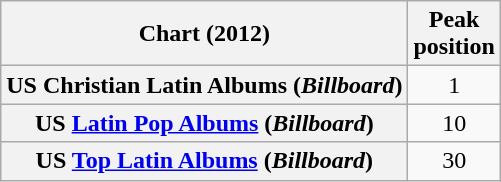<table class="wikitable sortable plainrowheaders" style="text-align:center">
<tr>
<th scope="col">Chart (2012)</th>
<th scope="col">Peak<br>position</th>
</tr>
<tr>
<th scope=row>US Christian Latin Albums (<em>Billboard</em>)</th>
<td align:center>1</td>
</tr>
<tr>
<th scope=row>US <a href='#'>Latin Pop Albums</a> (<em>Billboard</em>)</th>
<td align:center>10</td>
</tr>
<tr>
<th scope=row>US <a href='#'>Top Latin Albums</a> (<em>Billboard</em>)</th>
<td align:center>30</td>
</tr>
</table>
